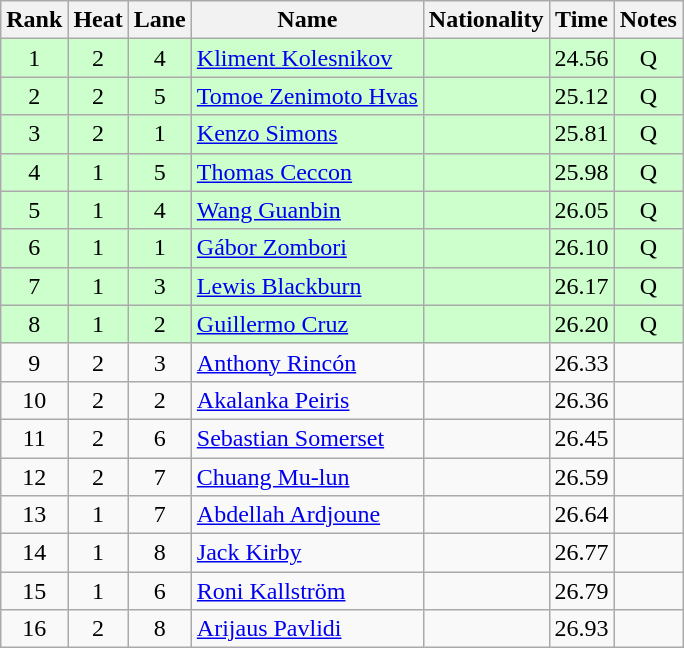<table class="wikitable sortable" style="text-align:center">
<tr>
<th>Rank</th>
<th>Heat</th>
<th>Lane</th>
<th>Name</th>
<th>Nationality</th>
<th>Time</th>
<th>Notes</th>
</tr>
<tr bgcolor=ccffcc>
<td>1</td>
<td>2</td>
<td>4</td>
<td align=left><a href='#'>Kliment Kolesnikov</a></td>
<td align=left></td>
<td>24.56</td>
<td>Q</td>
</tr>
<tr bgcolor=ccffcc>
<td>2</td>
<td>2</td>
<td>5</td>
<td align=left><a href='#'>Tomoe Zenimoto Hvas</a></td>
<td align=left></td>
<td>25.12</td>
<td>Q</td>
</tr>
<tr bgcolor=ccffcc>
<td>3</td>
<td>2</td>
<td>1</td>
<td align=left><a href='#'>Kenzo Simons</a></td>
<td align=left></td>
<td>25.81</td>
<td>Q</td>
</tr>
<tr bgcolor=ccffcc>
<td>4</td>
<td>1</td>
<td>5</td>
<td align=left><a href='#'>Thomas Ceccon</a></td>
<td align=left></td>
<td>25.98</td>
<td>Q</td>
</tr>
<tr bgcolor=ccffcc>
<td>5</td>
<td>1</td>
<td>4</td>
<td align=left><a href='#'>Wang Guanbin</a></td>
<td align=left></td>
<td>26.05</td>
<td>Q</td>
</tr>
<tr bgcolor=ccffcc>
<td>6</td>
<td>1</td>
<td>1</td>
<td align=left><a href='#'>Gábor Zombori</a></td>
<td align=left></td>
<td>26.10</td>
<td>Q</td>
</tr>
<tr bgcolor=ccffcc>
<td>7</td>
<td>1</td>
<td>3</td>
<td align=left><a href='#'>Lewis Blackburn</a></td>
<td align=left></td>
<td>26.17</td>
<td>Q</td>
</tr>
<tr bgcolor=ccffcc>
<td>8</td>
<td>1</td>
<td>2</td>
<td align=left><a href='#'>Guillermo Cruz</a></td>
<td align=left></td>
<td>26.20</td>
<td>Q</td>
</tr>
<tr>
<td>9</td>
<td>2</td>
<td>3</td>
<td align=left><a href='#'>Anthony Rincón</a></td>
<td align=left></td>
<td>26.33</td>
<td></td>
</tr>
<tr>
<td>10</td>
<td>2</td>
<td>2</td>
<td align=left><a href='#'>Akalanka Peiris</a></td>
<td align=left></td>
<td>26.36</td>
<td></td>
</tr>
<tr>
<td>11</td>
<td>2</td>
<td>6</td>
<td align=left><a href='#'>Sebastian Somerset</a></td>
<td align=left></td>
<td>26.45</td>
<td></td>
</tr>
<tr>
<td>12</td>
<td>2</td>
<td>7</td>
<td align=left><a href='#'>Chuang Mu-lun</a></td>
<td align=left></td>
<td>26.59</td>
<td></td>
</tr>
<tr>
<td>13</td>
<td>1</td>
<td>7</td>
<td align=left><a href='#'>Abdellah Ardjoune</a></td>
<td align=left></td>
<td>26.64</td>
<td></td>
</tr>
<tr>
<td>14</td>
<td>1</td>
<td>8</td>
<td align=left><a href='#'>Jack Kirby</a></td>
<td align=left></td>
<td>26.77</td>
<td></td>
</tr>
<tr>
<td>15</td>
<td>1</td>
<td>6</td>
<td align=left><a href='#'>Roni Kallström</a></td>
<td align=left></td>
<td>26.79</td>
<td></td>
</tr>
<tr>
<td>16</td>
<td>2</td>
<td>8</td>
<td align=left><a href='#'>Arijaus Pavlidi</a></td>
<td align=left></td>
<td>26.93</td>
<td></td>
</tr>
</table>
